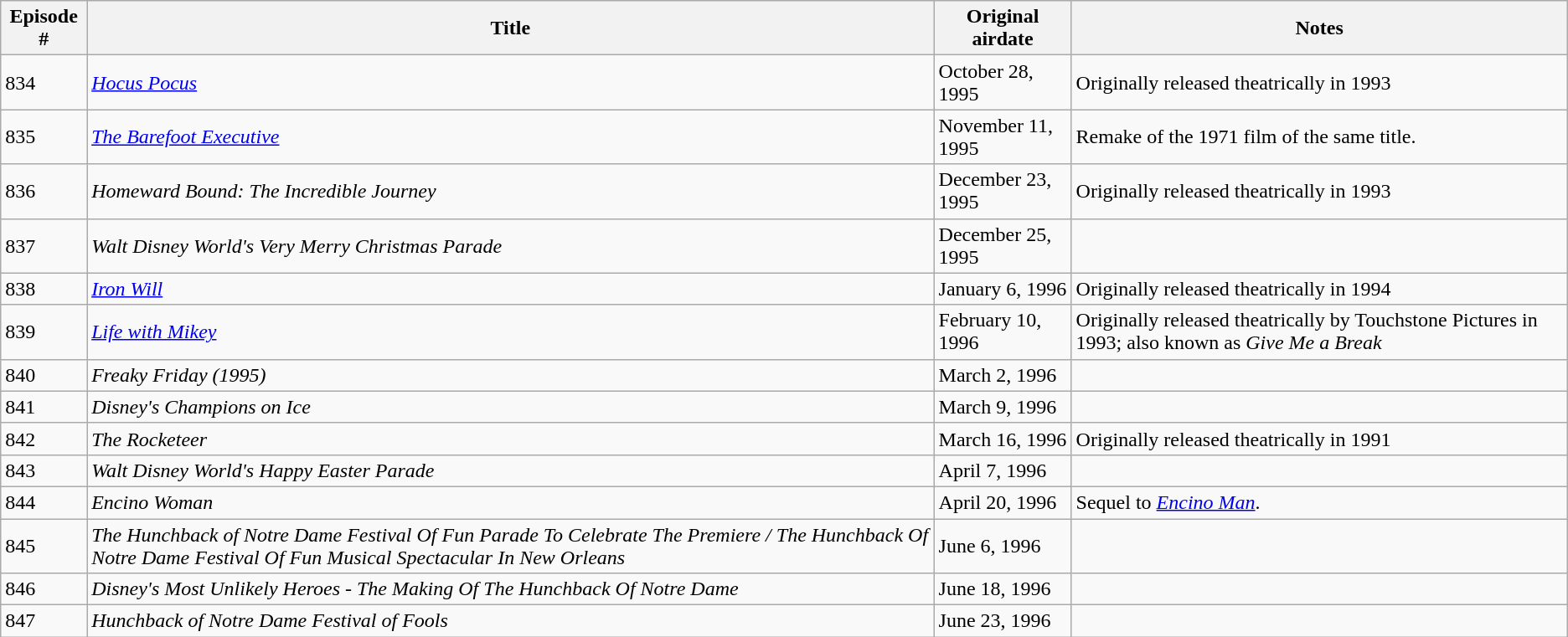<table class="wikitable sortable">
<tr>
<th>Episode #</th>
<th>Title</th>
<th>Original airdate</th>
<th>Notes</th>
</tr>
<tr>
<td>834</td>
<td><em><a href='#'>Hocus Pocus</a></em></td>
<td>October 28, 1995</td>
<td>Originally released theatrically in 1993</td>
</tr>
<tr>
<td>835</td>
<td><em><a href='#'>The Barefoot Executive</a></em></td>
<td>November 11, 1995</td>
<td>Remake of the 1971 film of the same title.</td>
</tr>
<tr>
<td>836</td>
<td><em>Homeward Bound: The Incredible Journey</em></td>
<td>December 23, 1995</td>
<td>Originally released theatrically in 1993</td>
</tr>
<tr>
<td>837</td>
<td><em>Walt Disney World's Very Merry Christmas Parade</em></td>
<td>December 25, 1995</td>
<td></td>
</tr>
<tr>
<td>838</td>
<td><em><a href='#'>Iron Will</a></em></td>
<td>January 6, 1996</td>
<td>Originally released theatrically in 1994</td>
</tr>
<tr>
<td>839</td>
<td><em><a href='#'>Life with Mikey</a></em></td>
<td>February 10, 1996</td>
<td>Originally released theatrically by Touchstone Pictures in 1993; also known as <em>Give Me a Break</em></td>
</tr>
<tr>
<td>840</td>
<td><em>Freaky Friday (1995)</em></td>
<td>March 2, 1996</td>
<td></td>
</tr>
<tr>
<td>841</td>
<td><em>Disney's Champions on Ice</em></td>
<td>March 9, 1996</td>
</tr>
<tr>
<td>842</td>
<td><em>The Rocketeer</em></td>
<td>March 16, 1996</td>
<td>Originally released theatrically in 1991</td>
</tr>
<tr>
<td>843</td>
<td><em>Walt Disney World's Happy Easter Parade</em></td>
<td>April 7, 1996</td>
<td></td>
</tr>
<tr>
<td>844</td>
<td><em>Encino Woman</em></td>
<td>April 20, 1996</td>
<td>Sequel to <em><a href='#'>Encino Man</a></em>.</td>
</tr>
<tr>
<td>845</td>
<td><em>The Hunchback of Notre Dame Festival Of Fun Parade To Celebrate The Premiere / The Hunchback Of Notre Dame Festival Of Fun Musical Spectacular In New Orleans</em></td>
<td>June 6, 1996</td>
<td></td>
</tr>
<tr>
<td>846</td>
<td><em>Disney's Most Unlikely Heroes - The Making Of The Hunchback Of Notre Dame</em></td>
<td>June 18, 1996</td>
<td></td>
</tr>
<tr>
<td>847</td>
<td><em>Hunchback of Notre Dame Festival of Fools</em></td>
<td>June 23, 1996</td>
<td></td>
</tr>
</table>
